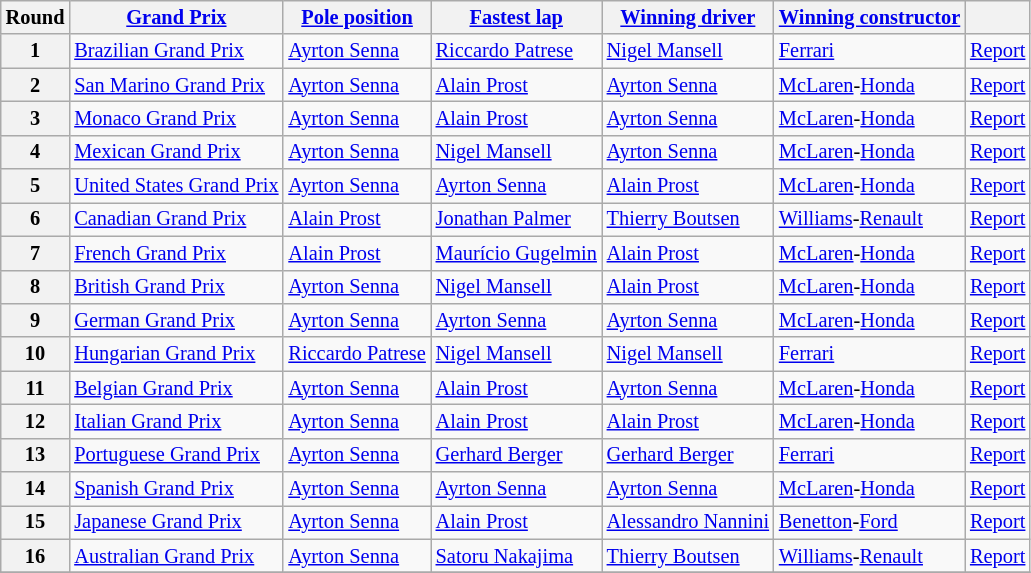<table class="wikitable sortable" style="font-size: 85%">
<tr>
<th>Round</th>
<th><a href='#'>Grand Prix</a></th>
<th nowrap><a href='#'>Pole position</a></th>
<th nowrap><a href='#'>Fastest lap</a></th>
<th nowrap><a href='#'>Winning driver</a></th>
<th nowrap><a href='#'>Winning constructor</a></th>
<th></th>
</tr>
<tr>
<th>1</th>
<td> <a href='#'>Brazilian Grand Prix</a></td>
<td> <a href='#'>Ayrton Senna</a></td>
<td> <a href='#'>Riccardo Patrese</a></td>
<td> <a href='#'>Nigel Mansell</a></td>
<td> <a href='#'>Ferrari</a></td>
<td><a href='#'>Report</a></td>
</tr>
<tr>
<th>2</th>
<td> <a href='#'>San Marino Grand Prix</a></td>
<td> <a href='#'>Ayrton Senna</a></td>
<td> <a href='#'>Alain Prost</a></td>
<td> <a href='#'>Ayrton Senna</a></td>
<td> <a href='#'>McLaren</a>-<a href='#'>Honda</a></td>
<td><a href='#'>Report</a></td>
</tr>
<tr>
<th>3</th>
<td> <a href='#'>Monaco Grand Prix</a></td>
<td> <a href='#'>Ayrton Senna</a></td>
<td> <a href='#'>Alain Prost</a></td>
<td> <a href='#'>Ayrton Senna</a></td>
<td> <a href='#'>McLaren</a>-<a href='#'>Honda</a></td>
<td><a href='#'>Report</a></td>
</tr>
<tr>
<th>4</th>
<td> <a href='#'>Mexican Grand Prix</a></td>
<td> <a href='#'>Ayrton Senna</a></td>
<td> <a href='#'>Nigel Mansell</a></td>
<td> <a href='#'>Ayrton Senna</a></td>
<td> <a href='#'>McLaren</a>-<a href='#'>Honda</a></td>
<td><a href='#'>Report</a></td>
</tr>
<tr>
<th>5</th>
<td nowrap> <a href='#'>United States Grand Prix</a></td>
<td> <a href='#'>Ayrton Senna</a></td>
<td> <a href='#'>Ayrton Senna</a></td>
<td> <a href='#'>Alain Prost</a></td>
<td> <a href='#'>McLaren</a>-<a href='#'>Honda</a></td>
<td><a href='#'>Report</a></td>
</tr>
<tr>
<th>6</th>
<td> <a href='#'>Canadian Grand Prix</a></td>
<td> <a href='#'>Alain Prost</a></td>
<td> <a href='#'>Jonathan Palmer</a></td>
<td> <a href='#'>Thierry Boutsen</a></td>
<td> <a href='#'>Williams</a>-<a href='#'>Renault</a></td>
<td><a href='#'>Report</a></td>
</tr>
<tr>
<th>7</th>
<td> <a href='#'>French Grand Prix</a></td>
<td> <a href='#'>Alain Prost</a></td>
<td nowrap> <a href='#'>Maurício Gugelmin</a></td>
<td> <a href='#'>Alain Prost</a></td>
<td> <a href='#'>McLaren</a>-<a href='#'>Honda</a></td>
<td><a href='#'>Report</a></td>
</tr>
<tr>
<th>8</th>
<td> <a href='#'>British Grand Prix</a></td>
<td> <a href='#'>Ayrton Senna</a></td>
<td> <a href='#'>Nigel Mansell</a></td>
<td> <a href='#'>Alain Prost</a></td>
<td> <a href='#'>McLaren</a>-<a href='#'>Honda</a></td>
<td><a href='#'>Report</a></td>
</tr>
<tr>
<th>9</th>
<td> <a href='#'>German Grand Prix</a></td>
<td> <a href='#'>Ayrton Senna</a></td>
<td> <a href='#'>Ayrton Senna</a></td>
<td> <a href='#'>Ayrton Senna</a></td>
<td> <a href='#'>McLaren</a>-<a href='#'>Honda</a></td>
<td><a href='#'>Report</a></td>
</tr>
<tr>
<th>10</th>
<td> <a href='#'>Hungarian Grand Prix</a></td>
<td nowrap> <a href='#'>Riccardo Patrese</a></td>
<td> <a href='#'>Nigel Mansell</a></td>
<td> <a href='#'>Nigel Mansell</a></td>
<td> <a href='#'>Ferrari</a></td>
<td><a href='#'>Report</a></td>
</tr>
<tr>
<th>11</th>
<td> <a href='#'>Belgian Grand Prix</a></td>
<td> <a href='#'>Ayrton Senna</a></td>
<td> <a href='#'>Alain Prost</a></td>
<td> <a href='#'>Ayrton Senna</a></td>
<td> <a href='#'>McLaren</a>-<a href='#'>Honda</a></td>
<td><a href='#'>Report</a></td>
</tr>
<tr>
<th>12</th>
<td> <a href='#'>Italian Grand Prix</a></td>
<td> <a href='#'>Ayrton Senna</a></td>
<td> <a href='#'>Alain Prost</a></td>
<td> <a href='#'>Alain Prost</a></td>
<td> <a href='#'>McLaren</a>-<a href='#'>Honda</a></td>
<td><a href='#'>Report</a></td>
</tr>
<tr>
<th>13</th>
<td> <a href='#'>Portuguese Grand Prix</a></td>
<td> <a href='#'>Ayrton Senna</a></td>
<td> <a href='#'>Gerhard Berger</a></td>
<td> <a href='#'>Gerhard Berger</a></td>
<td> <a href='#'>Ferrari</a></td>
<td><a href='#'>Report</a></td>
</tr>
<tr>
<th>14</th>
<td> <a href='#'>Spanish Grand Prix</a></td>
<td> <a href='#'>Ayrton Senna</a></td>
<td> <a href='#'>Ayrton Senna</a></td>
<td> <a href='#'>Ayrton Senna</a></td>
<td> <a href='#'>McLaren</a>-<a href='#'>Honda</a></td>
<td><a href='#'>Report</a></td>
</tr>
<tr>
<th>15</th>
<td> <a href='#'>Japanese Grand Prix</a></td>
<td> <a href='#'>Ayrton Senna</a></td>
<td> <a href='#'>Alain Prost</a></td>
<td nowrap> <a href='#'>Alessandro Nannini</a></td>
<td> <a href='#'>Benetton</a>-<a href='#'>Ford</a></td>
<td><a href='#'>Report</a></td>
</tr>
<tr>
<th>16</th>
<td> <a href='#'>Australian Grand Prix</a></td>
<td> <a href='#'>Ayrton Senna</a></td>
<td> <a href='#'>Satoru Nakajima</a></td>
<td> <a href='#'>Thierry Boutsen</a></td>
<td> <a href='#'>Williams</a>-<a href='#'>Renault</a></td>
<td><a href='#'>Report</a></td>
</tr>
<tr>
</tr>
</table>
